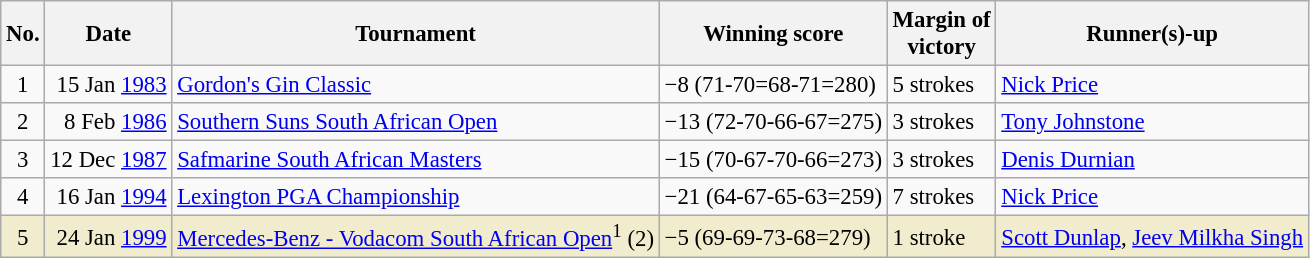<table class="wikitable" style="font-size:95%;">
<tr>
<th>No.</th>
<th>Date</th>
<th>Tournament</th>
<th>Winning score</th>
<th>Margin of<br>victory</th>
<th>Runner(s)-up</th>
</tr>
<tr>
<td align=center>1</td>
<td align=right>15 Jan <a href='#'>1983</a></td>
<td><a href='#'>Gordon's Gin Classic</a></td>
<td>−8 (71-70=68-71=280)</td>
<td>5 strokes</td>
<td> <a href='#'>Nick Price</a></td>
</tr>
<tr>
<td align=center>2</td>
<td align=right>8 Feb <a href='#'>1986</a></td>
<td><a href='#'>Southern Suns South African Open</a></td>
<td>−13 (72-70-66-67=275)</td>
<td>3 strokes</td>
<td> <a href='#'>Tony Johnstone</a></td>
</tr>
<tr>
<td align=center>3</td>
<td align=right>12 Dec <a href='#'>1987</a></td>
<td><a href='#'>Safmarine South African Masters</a></td>
<td>−15 (70-67-70-66=273)</td>
<td>3 strokes</td>
<td> <a href='#'>Denis Durnian</a></td>
</tr>
<tr>
<td align=center>4</td>
<td align=right>16 Jan <a href='#'>1994</a></td>
<td><a href='#'>Lexington PGA Championship</a></td>
<td>−21 (64-67-65-63=259)</td>
<td>7 strokes</td>
<td> <a href='#'>Nick Price</a></td>
</tr>
<tr style="background:#f2ecce;">
<td align=center>5</td>
<td align=right>24 Jan <a href='#'>1999</a></td>
<td><a href='#'>Mercedes-Benz - Vodacom South African Open</a><sup>1</sup> (2)</td>
<td>−5 (69-69-73-68=279)</td>
<td>1 stroke</td>
<td> <a href='#'>Scott Dunlap</a>,  <a href='#'>Jeev Milkha Singh</a></td>
</tr>
</table>
